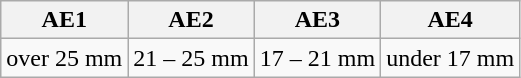<table class="wikitable" style="text-align:center;" border="1">
<tr>
<th>AE1</th>
<th>AE2</th>
<th>AE3</th>
<th>AE4</th>
</tr>
<tr>
<td>over 25 mm</td>
<td>21 – 25 mm</td>
<td>17 – 21 mm</td>
<td>under 17 mm</td>
</tr>
</table>
